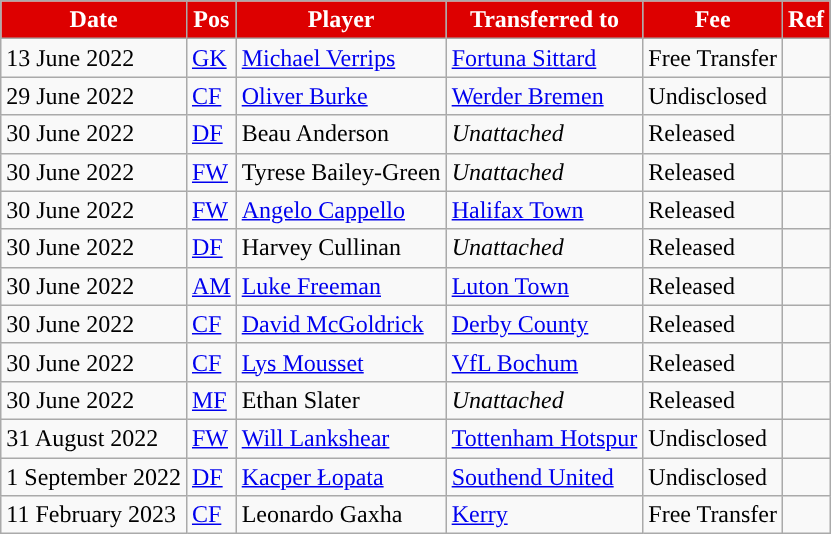<table class="wikitable plainrowheaders sortable">
<tr>
<th style="background:#DD0000; color:#FFFFFF; ">Date</th>
<th style="background:#DD0000; color:#FFFFFF; ">Pos</th>
<th style="background:#DD0000; color:#FFFFFF; ">Player</th>
<th style="background:#DD0000; color:#FFFFFF; ">Transferred to</th>
<th style="background:#DD0000; color:#FFFFFF; ">Fee</th>
<th style="background:#DD0000; color:#FFFFFF; ">Ref</th>
</tr>
<tr>
<td>13 June 2022</td>
<td><a href='#'>GK</a></td>
<td> <a href='#'>Michael Verrips</a></td>
<td> <a href='#'>Fortuna Sittard</a></td>
<td>Free Transfer</td>
<td></td>
</tr>
<tr>
<td>29 June 2022</td>
<td><a href='#'>CF</a></td>
<td> <a href='#'>Oliver Burke</a></td>
<td> <a href='#'>Werder Bremen</a></td>
<td>Undisclosed</td>
<td></td>
</tr>
<tr>
<td>30 June 2022</td>
<td><a href='#'>DF</a></td>
<td> Beau Anderson</td>
<td> <em>Unattached</em></td>
<td>Released</td>
<td></td>
</tr>
<tr>
<td>30 June 2022</td>
<td><a href='#'>FW</a></td>
<td> Tyrese Bailey-Green</td>
<td> <em>Unattached</em></td>
<td>Released</td>
<td></td>
</tr>
<tr>
<td>30 June 2022</td>
<td><a href='#'>FW</a></td>
<td> <a href='#'>Angelo Cappello</a></td>
<td> <a href='#'>Halifax Town</a></td>
<td>Released</td>
<td></td>
</tr>
<tr>
<td>30 June 2022</td>
<td><a href='#'>DF</a></td>
<td> Harvey Cullinan</td>
<td> <em>Unattached</em></td>
<td>Released</td>
<td></td>
</tr>
<tr>
<td>30 June 2022</td>
<td><a href='#'>AM</a></td>
<td> <a href='#'>Luke Freeman</a></td>
<td> <a href='#'>Luton Town</a></td>
<td>Released</td>
<td></td>
</tr>
<tr>
<td>30 June 2022</td>
<td><a href='#'>CF</a></td>
<td> <a href='#'>David McGoldrick</a></td>
<td> <a href='#'>Derby County</a></td>
<td>Released</td>
<td></td>
</tr>
<tr>
<td>30 June 2022</td>
<td><a href='#'>CF</a></td>
<td> <a href='#'>Lys Mousset</a></td>
<td> <a href='#'>VfL Bochum</a></td>
<td>Released</td>
<td></td>
</tr>
<tr>
<td>30 June 2022</td>
<td><a href='#'>MF</a></td>
<td> Ethan Slater</td>
<td> <em>Unattached</em></td>
<td>Released</td>
<td></td>
</tr>
<tr>
<td>31 August 2022</td>
<td><a href='#'>FW</a></td>
<td> <a href='#'>Will Lankshear</a></td>
<td> <a href='#'>Tottenham Hotspur</a></td>
<td>Undisclosed</td>
<td></td>
</tr>
<tr>
<td>1 September 2022</td>
<td><a href='#'>DF</a></td>
<td> <a href='#'>Kacper Łopata</a></td>
<td> <a href='#'>Southend United</a></td>
<td>Undisclosed</td>
<td></td>
</tr>
<tr>
<td>11 February 2023</td>
<td><a href='#'>CF</a></td>
<td> Leonardo Gaxha</td>
<td> <a href='#'>Kerry</a></td>
<td>Free Transfer</td>
<td></td>
</tr>
</table>
